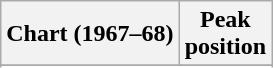<table class="wikitable sortable plainrowheaders" style="text-align:center">
<tr>
<th scope="col">Chart (1967–68)</th>
<th scope="col">Peak<br> position</th>
</tr>
<tr>
</tr>
<tr>
</tr>
</table>
